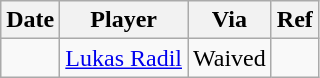<table class="wikitable">
<tr>
<th>Date</th>
<th>Player</th>
<th>Via</th>
<th>Ref</th>
</tr>
<tr>
<td></td>
<td><a href='#'>Lukas Radil</a></td>
<td>Waived</td>
<td></td>
</tr>
</table>
